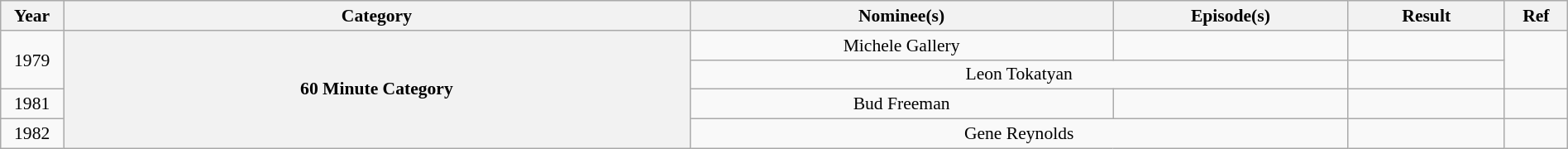<table class="wikitable plainrowheaders" style="font-size: 90%; text-align:center" width=100%>
<tr>
<th scope="col" width="4%">Year</th>
<th scope="col" width="40%">Category</th>
<th scope="col" width="27%">Nominee(s)</th>
<th scope="col" width="15%">Episode(s)</th>
<th scope="col" width="10%">Result</th>
<th scope="col" width="4%">Ref</th>
</tr>
<tr>
<td rowspan="2">1979</td>
<th scope="row" style="text-align:center" rowspan="4">60 Minute Category</th>
<td>Michele Gallery</td>
<td></td>
<td></td>
<td rowspan="2"></td>
</tr>
<tr>
<td colspan="2">Leon Tokatyan</td>
<td></td>
</tr>
<tr>
<td>1981</td>
<td>Bud Freeman</td>
<td></td>
<td></td>
<td></td>
</tr>
<tr>
<td>1982</td>
<td colspan="2">Gene Reynolds</td>
<td></td>
<td></td>
</tr>
</table>
